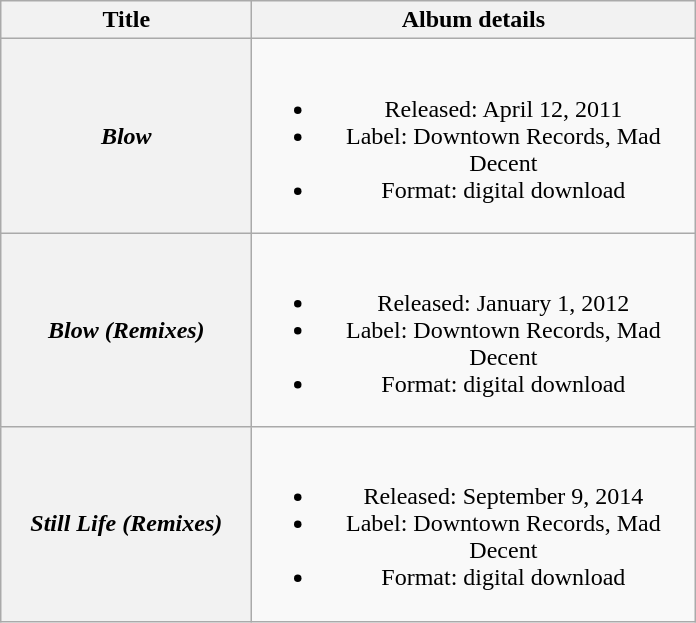<table class="wikitable plainrowheaders" style="text-align:center">
<tr>
<th scope="col" style="width:10em;">Title</th>
<th scope="col" style="width:18em;">Album details</th>
</tr>
<tr>
<th scope="row"><em>Blow</em></th>
<td><br><ul><li>Released: April 12, 2011</li><li>Label: Downtown Records, Mad Decent</li><li>Format: digital download</li></ul></td>
</tr>
<tr>
<th scope="row"><em>Blow (Remixes)</em></th>
<td><br><ul><li>Released: January 1, 2012</li><li>Label: Downtown Records, Mad Decent</li><li>Format: digital download</li></ul></td>
</tr>
<tr>
<th scope="row"><em>Still Life (Remixes)</em></th>
<td><br><ul><li>Released: September 9, 2014</li><li>Label: Downtown Records, Mad Decent</li><li>Format: digital download</li></ul></td>
</tr>
</table>
